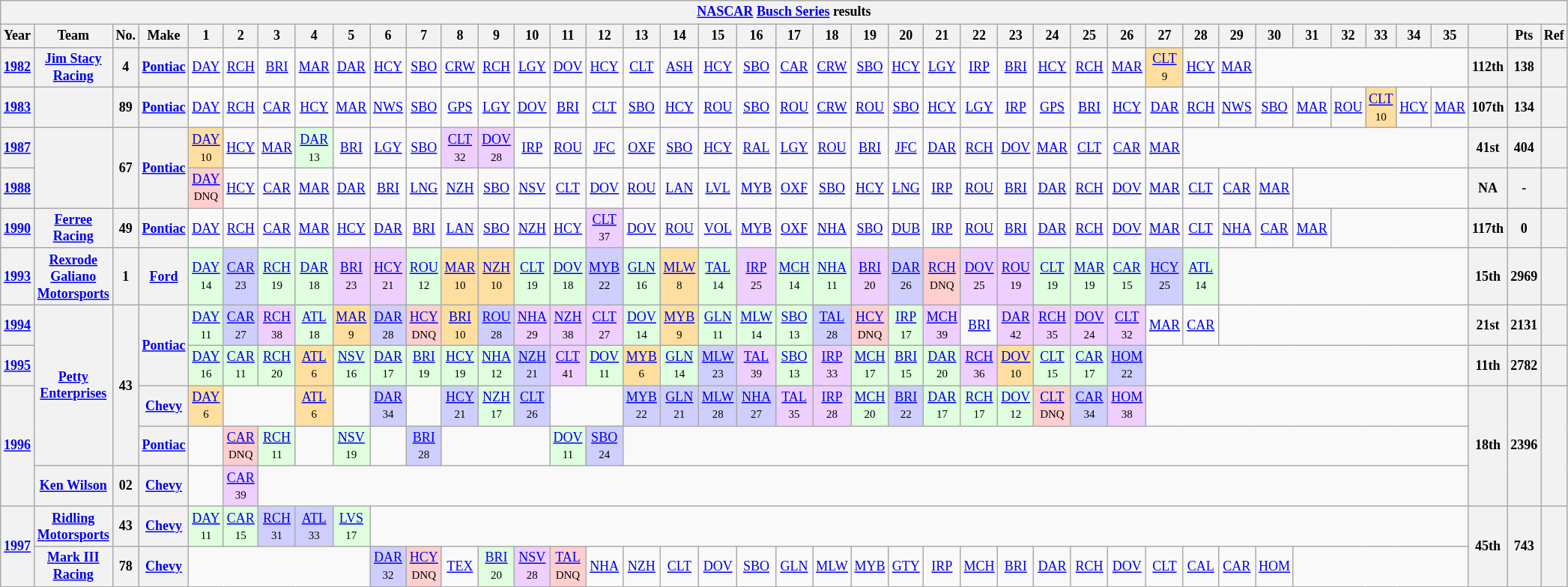<table class="wikitable" style="text-align:center; font-size:75%">
<tr>
<th colspan=42><a href='#'>NASCAR</a> <a href='#'>Busch Series</a> results</th>
</tr>
<tr>
<th>Year</th>
<th>Team</th>
<th>No.</th>
<th>Make</th>
<th>1</th>
<th>2</th>
<th>3</th>
<th>4</th>
<th>5</th>
<th>6</th>
<th>7</th>
<th>8</th>
<th>9</th>
<th>10</th>
<th>11</th>
<th>12</th>
<th>13</th>
<th>14</th>
<th>15</th>
<th>16</th>
<th>17</th>
<th>18</th>
<th>19</th>
<th>20</th>
<th>21</th>
<th>22</th>
<th>23</th>
<th>24</th>
<th>25</th>
<th>26</th>
<th>27</th>
<th>28</th>
<th>29</th>
<th>30</th>
<th>31</th>
<th>32</th>
<th>33</th>
<th>34</th>
<th>35</th>
<th></th>
<th>Pts</th>
<th>Ref</th>
</tr>
<tr>
<th><a href='#'>1982</a></th>
<th><a href='#'>Jim Stacy Racing</a></th>
<th>4</th>
<th><a href='#'>Pontiac</a></th>
<td><a href='#'>DAY</a></td>
<td><a href='#'>RCH</a></td>
<td><a href='#'>BRI</a></td>
<td><a href='#'>MAR</a></td>
<td><a href='#'>DAR</a></td>
<td><a href='#'>HCY</a></td>
<td><a href='#'>SBO</a></td>
<td><a href='#'>CRW</a></td>
<td><a href='#'>RCH</a></td>
<td><a href='#'>LGY</a></td>
<td><a href='#'>DOV</a></td>
<td><a href='#'>HCY</a></td>
<td><a href='#'>CLT</a></td>
<td><a href='#'>ASH</a></td>
<td><a href='#'>HCY</a></td>
<td><a href='#'>SBO</a></td>
<td><a href='#'>CAR</a></td>
<td><a href='#'>CRW</a></td>
<td><a href='#'>SBO</a></td>
<td><a href='#'>HCY</a></td>
<td><a href='#'>LGY</a></td>
<td><a href='#'>IRP</a></td>
<td><a href='#'>BRI</a></td>
<td><a href='#'>HCY</a></td>
<td><a href='#'>RCH</a></td>
<td><a href='#'>MAR</a></td>
<td style="background:#FFDF9F;"><a href='#'>CLT</a><br><small>9</small></td>
<td><a href='#'>HCY</a></td>
<td><a href='#'>MAR</a></td>
<td colspan=6></td>
<th>112th</th>
<th>138</th>
<th></th>
</tr>
<tr>
<th><a href='#'>1983</a></th>
<th></th>
<th>89</th>
<th><a href='#'>Pontiac</a></th>
<td><a href='#'>DAY</a></td>
<td><a href='#'>RCH</a></td>
<td><a href='#'>CAR</a></td>
<td><a href='#'>HCY</a></td>
<td><a href='#'>MAR</a></td>
<td><a href='#'>NWS</a></td>
<td><a href='#'>SBO</a></td>
<td><a href='#'>GPS</a></td>
<td><a href='#'>LGY</a></td>
<td><a href='#'>DOV</a></td>
<td><a href='#'>BRI</a></td>
<td><a href='#'>CLT</a></td>
<td><a href='#'>SBO</a></td>
<td><a href='#'>HCY</a></td>
<td><a href='#'>ROU</a></td>
<td><a href='#'>SBO</a></td>
<td><a href='#'>ROU</a></td>
<td><a href='#'>CRW</a></td>
<td><a href='#'>ROU</a></td>
<td><a href='#'>SBO</a></td>
<td><a href='#'>HCY</a></td>
<td><a href='#'>LGY</a></td>
<td><a href='#'>IRP</a></td>
<td><a href='#'>GPS</a></td>
<td><a href='#'>BRI</a></td>
<td><a href='#'>HCY</a></td>
<td><a href='#'>DAR</a></td>
<td><a href='#'>RCH</a></td>
<td><a href='#'>NWS</a></td>
<td><a href='#'>SBO</a></td>
<td><a href='#'>MAR</a></td>
<td><a href='#'>ROU</a></td>
<td style="background:#FFDF9F;"><a href='#'>CLT</a><br><small>10</small></td>
<td><a href='#'>HCY</a></td>
<td><a href='#'>MAR</a></td>
<th>107th</th>
<th>134</th>
<th></th>
</tr>
<tr>
<th><a href='#'>1987</a></th>
<th rowspan=2></th>
<th rowspan=2>67</th>
<th rowspan=2><a href='#'>Pontiac</a></th>
<td style="background:#FFDF9F;"><a href='#'>DAY</a><br><small>10</small></td>
<td><a href='#'>HCY</a></td>
<td><a href='#'>MAR</a></td>
<td style="background:#DFFFDF;"><a href='#'>DAR</a><br><small>13</small></td>
<td><a href='#'>BRI</a></td>
<td><a href='#'>LGY</a></td>
<td><a href='#'>SBO</a></td>
<td style="background:#EFCFFF;"><a href='#'>CLT</a><br><small>32</small></td>
<td style="background:#EFCFFF;"><a href='#'>DOV</a><br><small>28</small></td>
<td><a href='#'>IRP</a></td>
<td><a href='#'>ROU</a></td>
<td><a href='#'>JFC</a></td>
<td><a href='#'>OXF</a></td>
<td><a href='#'>SBO</a></td>
<td><a href='#'>HCY</a></td>
<td><a href='#'>RAL</a></td>
<td><a href='#'>LGY</a></td>
<td><a href='#'>ROU</a></td>
<td><a href='#'>BRI</a></td>
<td><a href='#'>JFC</a></td>
<td><a href='#'>DAR</a></td>
<td><a href='#'>RCH</a></td>
<td><a href='#'>DOV</a></td>
<td><a href='#'>MAR</a></td>
<td><a href='#'>CLT</a></td>
<td><a href='#'>CAR</a></td>
<td><a href='#'>MAR</a></td>
<td colspan=8></td>
<th>41st</th>
<th>404</th>
<th></th>
</tr>
<tr>
<th><a href='#'>1988</a></th>
<td style="background:#FFCFCF;"><a href='#'>DAY</a><br><small>DNQ</small></td>
<td><a href='#'>HCY</a></td>
<td><a href='#'>CAR</a></td>
<td><a href='#'>MAR</a></td>
<td><a href='#'>DAR</a></td>
<td><a href='#'>BRI</a></td>
<td><a href='#'>LNG</a></td>
<td><a href='#'>NZH</a></td>
<td><a href='#'>SBO</a></td>
<td><a href='#'>NSV</a></td>
<td><a href='#'>CLT</a></td>
<td><a href='#'>DOV</a></td>
<td><a href='#'>ROU</a></td>
<td><a href='#'>LAN</a></td>
<td><a href='#'>LVL</a></td>
<td><a href='#'>MYB</a></td>
<td><a href='#'>OXF</a></td>
<td><a href='#'>SBO</a></td>
<td><a href='#'>HCY</a></td>
<td><a href='#'>LNG</a></td>
<td><a href='#'>IRP</a></td>
<td><a href='#'>ROU</a></td>
<td><a href='#'>BRI</a></td>
<td><a href='#'>DAR</a></td>
<td><a href='#'>RCH</a></td>
<td><a href='#'>DOV</a></td>
<td><a href='#'>MAR</a></td>
<td><a href='#'>CLT</a></td>
<td><a href='#'>CAR</a></td>
<td><a href='#'>MAR</a></td>
<td colspan=5></td>
<th>NA</th>
<th>-</th>
<th></th>
</tr>
<tr>
<th><a href='#'>1990</a></th>
<th><a href='#'>Ferree Racing</a></th>
<th>49</th>
<th><a href='#'>Pontiac</a></th>
<td><a href='#'>DAY</a></td>
<td><a href='#'>RCH</a></td>
<td><a href='#'>CAR</a></td>
<td><a href='#'>MAR</a></td>
<td><a href='#'>HCY</a></td>
<td><a href='#'>DAR</a></td>
<td><a href='#'>BRI</a></td>
<td><a href='#'>LAN</a></td>
<td><a href='#'>SBO</a></td>
<td><a href='#'>NZH</a></td>
<td><a href='#'>HCY</a></td>
<td style="background:#EFCFFF;"><a href='#'>CLT</a><br><small>37</small></td>
<td><a href='#'>DOV</a></td>
<td><a href='#'>ROU</a></td>
<td><a href='#'>VOL</a></td>
<td><a href='#'>MYB</a></td>
<td><a href='#'>OXF</a></td>
<td><a href='#'>NHA</a></td>
<td><a href='#'>SBO</a></td>
<td><a href='#'>DUB</a></td>
<td><a href='#'>IRP</a></td>
<td><a href='#'>ROU</a></td>
<td><a href='#'>BRI</a></td>
<td><a href='#'>DAR</a></td>
<td><a href='#'>RCH</a></td>
<td><a href='#'>DOV</a></td>
<td><a href='#'>MAR</a></td>
<td><a href='#'>CLT</a></td>
<td><a href='#'>NHA</a></td>
<td><a href='#'>CAR</a></td>
<td><a href='#'>MAR</a></td>
<td colspan=4></td>
<th>117th</th>
<th>0</th>
<th></th>
</tr>
<tr>
<th><a href='#'>1993</a></th>
<th><a href='#'>Rexrode Galiano Motorsports</a></th>
<th>1</th>
<th><a href='#'>Ford</a></th>
<td style="background:#DFFFDF;"><a href='#'>DAY</a><br><small>14</small></td>
<td style="background:#CFCFFF;"><a href='#'>CAR</a><br><small>23</small></td>
<td style="background:#DFFFDF;"><a href='#'>RCH</a><br><small>19</small></td>
<td style="background:#DFFFDF;"><a href='#'>DAR</a><br><small>18</small></td>
<td style="background:#EFCFFF;"><a href='#'>BRI</a><br><small>23</small></td>
<td style="background:#EFCFFF;"><a href='#'>HCY</a><br><small>21</small></td>
<td style="background:#DFFFDF;"><a href='#'>ROU</a><br><small>12</small></td>
<td style="background:#FFDF9F;"><a href='#'>MAR</a><br><small>10</small></td>
<td style="background:#FFDF9F;"><a href='#'>NZH</a><br><small>10</small></td>
<td style="background:#DFFFDF;"><a href='#'>CLT</a><br><small>19</small></td>
<td style="background:#DFFFDF;"><a href='#'>DOV</a><br><small>18</small></td>
<td style="background:#CFCFFF;"><a href='#'>MYB</a><br><small>22</small></td>
<td style="background:#DFFFDF;"><a href='#'>GLN</a><br><small>16</small></td>
<td style="background:#FFDF9F;"><a href='#'>MLW</a><br><small>8</small></td>
<td style="background:#DFFFDF;"><a href='#'>TAL</a><br><small>14</small></td>
<td style="background:#EFCFFF;"><a href='#'>IRP</a><br><small>25</small></td>
<td style="background:#DFFFDF;"><a href='#'>MCH</a><br><small>14</small></td>
<td style="background:#DFFFDF;"><a href='#'>NHA</a><br><small>11</small></td>
<td style="background:#EFCFFF;"><a href='#'>BRI</a><br><small>20</small></td>
<td style="background:#CFCFFF;"><a href='#'>DAR</a><br><small>26</small></td>
<td style="background:#FFCFCF;"><a href='#'>RCH</a><br><small>DNQ</small></td>
<td style="background:#EFCFFF;"><a href='#'>DOV</a><br><small>25</small></td>
<td style="background:#EFCFFF;"><a href='#'>ROU</a><br><small>19</small></td>
<td style="background:#DFFFDF;"><a href='#'>CLT</a><br><small>19</small></td>
<td style="background:#DFFFDF;"><a href='#'>MAR</a><br><small>19</small></td>
<td style="background:#DFFFDF;"><a href='#'>CAR</a><br><small>15</small></td>
<td style="background:#CFCFFF;"><a href='#'>HCY</a><br><small>25</small></td>
<td style="background:#DFFFDF;"><a href='#'>ATL</a><br><small>14</small></td>
<td colspan=7></td>
<th>15th</th>
<th>2969</th>
<th></th>
</tr>
<tr>
<th><a href='#'>1994</a></th>
<th rowspan=4><a href='#'>Petty Enterprises</a></th>
<th rowspan=4>43</th>
<th rowspan=2><a href='#'>Pontiac</a></th>
<td style="background:#DFFFDF;"><a href='#'>DAY</a><br><small>11</small></td>
<td style="background:#CFCFFF;"><a href='#'>CAR</a><br><small>27</small></td>
<td style="background:#EFCFFF;"><a href='#'>RCH</a><br><small>38</small></td>
<td style="background:#DFFFDF;"><a href='#'>ATL</a><br><small>18</small></td>
<td style="background:#FFDF9F;"><a href='#'>MAR</a><br><small>9</small></td>
<td style="background:#CFCFFF;"><a href='#'>DAR</a><br><small>28</small></td>
<td style="background:#FFCFCF;"><a href='#'>HCY</a><br><small>DNQ</small></td>
<td style="background:#FFDF9F;"><a href='#'>BRI</a><br><small>10</small></td>
<td style="background:#CFCFFF;"><a href='#'>ROU</a><br><small>28</small></td>
<td style="background:#EFCFFF;"><a href='#'>NHA</a><br><small>29</small></td>
<td style="background:#EFCFFF;"><a href='#'>NZH</a><br><small>38</small></td>
<td style="background:#EFCFFF;"><a href='#'>CLT</a><br><small>27</small></td>
<td style="background:#DFFFDF;"><a href='#'>DOV</a><br><small>14</small></td>
<td style="background:#FFDF9F;"><a href='#'>MYB</a><br><small>9</small></td>
<td style="background:#DFFFDF;"><a href='#'>GLN</a><br><small>11</small></td>
<td style="background:#DFFFDF;"><a href='#'>MLW</a><br><small>14</small></td>
<td style="background:#DFFFDF;"><a href='#'>SBO</a><br><small>13</small></td>
<td style="background:#CFCFFF;"><a href='#'>TAL</a><br><small>28</small></td>
<td style="background:#FFCFCF;"><a href='#'>HCY</a><br><small>DNQ</small></td>
<td style="background:#DFFFDF;"><a href='#'>IRP</a><br><small>17</small></td>
<td style="background:#EFCFFF;"><a href='#'>MCH</a><br><small>39</small></td>
<td><a href='#'>BRI</a></td>
<td style="background:#EFCFFF;"><a href='#'>DAR</a><br><small>42</small></td>
<td style="background:#EFCFFF;"><a href='#'>RCH</a><br><small>35</small></td>
<td style="background:#EFCFFF;"><a href='#'>DOV</a><br><small>24</small></td>
<td style="background:#EFCFFF;"><a href='#'>CLT</a><br><small>32</small></td>
<td><a href='#'>MAR</a></td>
<td><a href='#'>CAR</a></td>
<td colspan=7></td>
<th>21st</th>
<th>2131</th>
<th></th>
</tr>
<tr>
<th><a href='#'>1995</a></th>
<td style="background:#DFFFDF;"><a href='#'>DAY</a><br><small>16</small></td>
<td style="background:#DFFFDF;"><a href='#'>CAR</a><br><small>11</small></td>
<td style="background:#DFFFDF;"><a href='#'>RCH</a><br><small>20</small></td>
<td style="background:#FFDF9F;"><a href='#'>ATL</a><br><small>6</small></td>
<td style="background:#DFFFDF;"><a href='#'>NSV</a><br><small>16</small></td>
<td style="background:#DFFFDF;"><a href='#'>DAR</a><br><small>17</small></td>
<td style="background:#DFFFDF;"><a href='#'>BRI</a><br><small>19</small></td>
<td style="background:#DFFFDF;"><a href='#'>HCY</a><br><small>19</small></td>
<td style="background:#DFFFDF;"><a href='#'>NHA</a><br><small>12</small></td>
<td style="background:#CFCFFF;"><a href='#'>NZH</a><br><small>21</small></td>
<td style="background:#EFCFFF;"><a href='#'>CLT</a><br><small>41</small></td>
<td style="background:#DFFFDF;"><a href='#'>DOV</a><br><small>11</small></td>
<td style="background:#FFDF9F;"><a href='#'>MYB</a><br><small>6</small></td>
<td style="background:#DFFFDF;"><a href='#'>GLN</a><br><small>14</small></td>
<td style="background:#CFCFFF;"><a href='#'>MLW</a><br><small>23</small></td>
<td style="background:#EFCFFF;"><a href='#'>TAL</a><br><small>39</small></td>
<td style="background:#DFFFDF;"><a href='#'>SBO</a><br><small>13</small></td>
<td style="background:#EFCFFF;"><a href='#'>IRP</a><br><small>33</small></td>
<td style="background:#DFFFDF;"><a href='#'>MCH</a><br><small>17</small></td>
<td style="background:#DFFFDF;"><a href='#'>BRI</a><br><small>15</small></td>
<td style="background:#DFFFDF;"><a href='#'>DAR</a><br><small>20</small></td>
<td style="background:#EFCFFF;"><a href='#'>RCH</a><br><small>36</small></td>
<td style="background:#FFDF9F;"><a href='#'>DOV</a><br><small>10</small></td>
<td style="background:#DFFFDF;"><a href='#'>CLT</a><br><small>15</small></td>
<td style="background:#DFFFDF;"><a href='#'>CAR</a><br><small>17</small></td>
<td style="background:#CFCFFF;"><a href='#'>HOM</a><br><small>22</small></td>
<td colspan=9></td>
<th>11th</th>
<th>2782</th>
<th></th>
</tr>
<tr>
<th rowspan=3><a href='#'>1996</a></th>
<th><a href='#'>Chevy</a></th>
<td style="background:#FFDF9F;"><a href='#'>DAY</a><br><small>6</small></td>
<td colspan=2></td>
<td style="background:#FFDF9F;"><a href='#'>ATL</a><br><small>6</small></td>
<td></td>
<td style="background:#CFCFFF;"><a href='#'>DAR</a><br><small>34</small></td>
<td></td>
<td style="background:#CFCFFF;"><a href='#'>HCY</a><br><small>21</small></td>
<td style="background:#DFFFDF;"><a href='#'>NZH</a><br><small>17</small></td>
<td style="background:#CFCFFF;"><a href='#'>CLT</a><br><small>26</small></td>
<td colspan=2></td>
<td style="background:#CFCFFF;"><a href='#'>MYB</a><br><small>22</small></td>
<td style="background:#CFCFFF;"><a href='#'>GLN</a><br><small>21</small></td>
<td style="background:#CFCFFF;"><a href='#'>MLW</a><br><small>28</small></td>
<td style="background:#CFCFFF;"><a href='#'>NHA</a><br><small>27</small></td>
<td style="background:#EFCFFF;"><a href='#'>TAL</a><br><small>35</small></td>
<td style="background:#EFCFFF;"><a href='#'>IRP</a><br><small>28</small></td>
<td style="background:#DFFFDF;"><a href='#'>MCH</a><br><small>20</small></td>
<td style="background:#CFCFFF;"><a href='#'>BRI</a><br><small>22</small></td>
<td style="background:#DFFFDF;"><a href='#'>DAR</a><br><small>17</small></td>
<td style="background:#DFFFDF;"><a href='#'>RCH</a><br><small>17</small></td>
<td style="background:#DFFFDF;"><a href='#'>DOV</a><br><small>12</small></td>
<td style="background:#FFCFCF;"><a href='#'>CLT</a><br><small>DNQ</small></td>
<td style="background:#CFCFFF;"><a href='#'>CAR</a><br><small>34</small></td>
<td style="background:#EFCFFF;"><a href='#'>HOM</a><br><small>38</small></td>
<td colspan=9></td>
<th rowspan=3>18th</th>
<th rowspan=3>2396</th>
<th rowspan=3></th>
</tr>
<tr>
<th><a href='#'>Pontiac</a></th>
<td></td>
<td style="background:#FFCFCF;"><a href='#'>CAR</a><br><small>DNQ</small></td>
<td style="background:#DFFFDF;"><a href='#'>RCH</a><br><small>11</small></td>
<td></td>
<td style="background:#DFFFDF;"><a href='#'>NSV</a><br><small>19</small></td>
<td></td>
<td style="background:#CFCFFF;"><a href='#'>BRI</a><br><small>28</small></td>
<td colspan=3></td>
<td style="background:#DFFFDF;"><a href='#'>DOV</a><br><small>11</small></td>
<td style="background:#CFCFFF;"><a href='#'>SBO</a><br><small>24</small></td>
<td colspan=23></td>
</tr>
<tr>
<th><a href='#'>Ken Wilson</a></th>
<th>02</th>
<th><a href='#'>Chevy</a></th>
<td></td>
<td style="background:#EFCFFF;"><a href='#'>CAR</a><br><small>39</small></td>
<td colspan=33></td>
</tr>
<tr>
<th rowspan=2><a href='#'>1997</a></th>
<th><a href='#'>Ridling Motorsports</a></th>
<th>43</th>
<th><a href='#'>Chevy</a></th>
<td style="background:#DFFFDF;"><a href='#'>DAY</a><br><small>11</small></td>
<td style="background:#DFFFDF;"><a href='#'>CAR</a><br><small>15</small></td>
<td style="background:#CFCFFF;"><a href='#'>RCH</a><br><small>31</small></td>
<td style="background:#CFCFFF;"><a href='#'>ATL</a><br><small>33</small></td>
<td style="background:#DFFFDF;"><a href='#'>LVS</a><br><small>17</small></td>
<td colspan=30></td>
<th rowspan=2>45th</th>
<th rowspan=2>743</th>
<th rowspan=2></th>
</tr>
<tr>
<th><a href='#'>Mark III Racing</a></th>
<th>78</th>
<th><a href='#'>Chevy</a></th>
<td colspan=5></td>
<td style="background:#CFCFFF;"><a href='#'>DAR</a><br><small>32</small></td>
<td style="background:#FFCFCF;"><a href='#'>HCY</a><br><small>DNQ</small></td>
<td><a href='#'>TEX</a></td>
<td style="background:#DFFFDF;"><a href='#'>BRI</a><br><small>20</small></td>
<td style="background:#EFCFFF;"><a href='#'>NSV</a><br><small>28</small></td>
<td style="background:#FFCFCF;"><a href='#'>TAL</a><br><small>DNQ</small></td>
<td><a href='#'>NHA</a></td>
<td><a href='#'>NZH</a></td>
<td><a href='#'>CLT</a></td>
<td><a href='#'>DOV</a></td>
<td><a href='#'>SBO</a></td>
<td><a href='#'>GLN</a></td>
<td><a href='#'>MLW</a></td>
<td><a href='#'>MYB</a></td>
<td><a href='#'>GTY</a></td>
<td><a href='#'>IRP</a></td>
<td><a href='#'>MCH</a></td>
<td><a href='#'>BRI</a></td>
<td><a href='#'>DAR</a></td>
<td><a href='#'>RCH</a></td>
<td><a href='#'>DOV</a></td>
<td><a href='#'>CLT</a></td>
<td><a href='#'>CAL</a></td>
<td><a href='#'>CAR</a></td>
<td><a href='#'>HOM</a></td>
<td colspan=5></td>
</tr>
</table>
